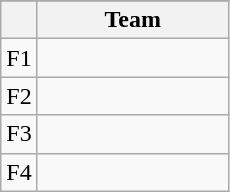<table class="wikitable" style="display:inline-table;">
<tr>
</tr>
<tr>
<th></th>
<th width=120>Team</th>
</tr>
<tr>
<td align=center>F1</td>
<td></td>
</tr>
<tr>
<td align=center>F2</td>
<td></td>
</tr>
<tr>
<td align=center>F3</td>
<td></td>
</tr>
<tr>
<td align=center>F4</td>
<td></td>
</tr>
</table>
